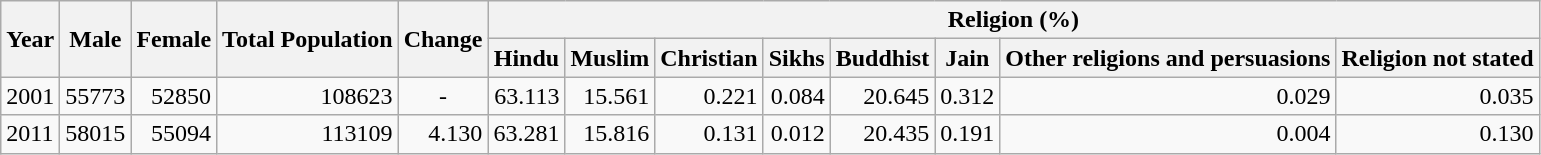<table class="wikitable">
<tr>
<th rowspan="2">Year</th>
<th rowspan="2">Male</th>
<th rowspan="2">Female</th>
<th rowspan="2">Total Population</th>
<th rowspan="2">Change</th>
<th colspan="8">Religion (%)</th>
</tr>
<tr>
<th>Hindu</th>
<th>Muslim</th>
<th>Christian</th>
<th>Sikhs</th>
<th>Buddhist</th>
<th>Jain</th>
<th>Other religions and persuasions</th>
<th>Religion not stated</th>
</tr>
<tr>
<td>2001</td>
<td style="text-align:right;">55773</td>
<td style="text-align:right;">52850</td>
<td style="text-align:right;">108623</td>
<td style="text-align:center;">-</td>
<td style="text-align:right;">63.113</td>
<td style="text-align:right;">15.561</td>
<td style="text-align:right;">0.221</td>
<td style="text-align:right;">0.084</td>
<td style="text-align:right;">20.645</td>
<td style="text-align:right;">0.312</td>
<td style="text-align:right;">0.029</td>
<td style="text-align:right;">0.035</td>
</tr>
<tr>
<td>2011</td>
<td style="text-align:right;">58015</td>
<td style="text-align:right;">55094</td>
<td style="text-align:right;">113109</td>
<td style="text-align:right;">4.130</td>
<td style="text-align:right;">63.281</td>
<td style="text-align:right;">15.816</td>
<td style="text-align:right;">0.131</td>
<td style="text-align:right;">0.012</td>
<td style="text-align:right;">20.435</td>
<td style="text-align:right;">0.191</td>
<td style="text-align:right;">0.004</td>
<td style="text-align:right;">0.130</td>
</tr>
</table>
